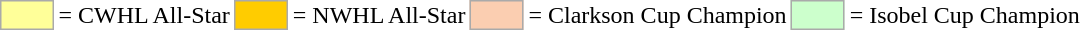<table>
<tr>
<td style="background-color:#FFFF99; border:1px solid #aaaaaa; width:2em;"></td>
<td>= CWHL All-Star</td>
<td style="background-color:#FFCC00; border:1px solid #aaaaaa; width:2em;"></td>
<td>= NWHL All-Star</td>
<td style="background-color:#FBCEB1; border:1px solid #aaaaaa; width:2em;"></td>
<td>= Clarkson Cup Champion</td>
<td style="background-color:#CCFFCC; border:1px solid #aaaaaa; width:2em;"></td>
<td>= Isobel Cup Champion</td>
</tr>
</table>
